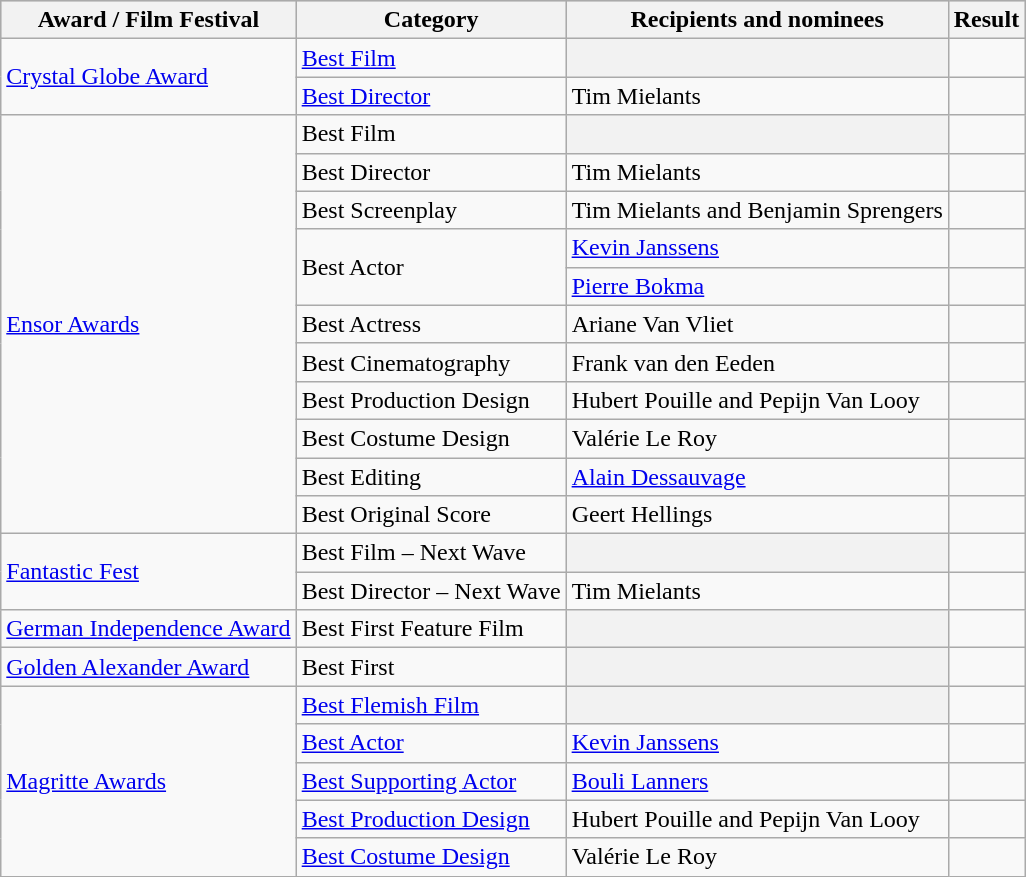<table class="wikitable plainrowheaders sortable">
<tr style="background:#ccc; text-align:center;">
<th scope="col">Award / Film Festival</th>
<th scope="col">Category</th>
<th scope="col">Recipients and nominees</th>
<th scope="col">Result</th>
</tr>
<tr>
<td rowspan=2><a href='#'>Crystal Globe Award</a></td>
<td><a href='#'>Best Film</a></td>
<th></th>
<td></td>
</tr>
<tr>
<td><a href='#'>Best Director</a></td>
<td>Tim Mielants</td>
<td></td>
</tr>
<tr>
<td rowspan=11><a href='#'>Ensor Awards</a></td>
<td>Best Film</td>
<th></th>
<td></td>
</tr>
<tr>
<td>Best Director</td>
<td>Tim Mielants</td>
<td></td>
</tr>
<tr>
<td>Best Screenplay</td>
<td>Tim Mielants and Benjamin Sprengers</td>
<td></td>
</tr>
<tr>
<td rowspan=2>Best Actor</td>
<td><a href='#'>Kevin Janssens</a></td>
<td></td>
</tr>
<tr>
<td><a href='#'>Pierre Bokma</a></td>
<td></td>
</tr>
<tr>
<td>Best Actress</td>
<td>Ariane Van Vliet</td>
<td></td>
</tr>
<tr>
<td>Best Cinematography</td>
<td>Frank van den Eeden</td>
<td></td>
</tr>
<tr>
<td>Best Production Design</td>
<td>Hubert Pouille and Pepijn Van Looy</td>
<td></td>
</tr>
<tr>
<td>Best Costume Design</td>
<td>Valérie Le Roy</td>
<td></td>
</tr>
<tr>
<td>Best Editing</td>
<td><a href='#'>Alain Dessauvage</a></td>
<td></td>
</tr>
<tr>
<td>Best Original Score</td>
<td>Geert Hellings</td>
<td></td>
</tr>
<tr>
<td rowspan=2><a href='#'>Fantastic Fest</a></td>
<td>Best Film – Next Wave</td>
<th></th>
<td></td>
</tr>
<tr>
<td>Best Director – Next Wave</td>
<td>Tim Mielants</td>
<td></td>
</tr>
<tr>
<td><a href='#'>German Independence Award</a></td>
<td>Best First Feature Film</td>
<th></th>
<td></td>
</tr>
<tr>
<td><a href='#'>Golden Alexander Award</a></td>
<td>Best First</td>
<th></th>
<td></td>
</tr>
<tr>
<td rowspan=5><a href='#'>Magritte Awards</a></td>
<td><a href='#'>Best Flemish Film</a></td>
<th></th>
<td></td>
</tr>
<tr>
<td><a href='#'>Best Actor</a></td>
<td><a href='#'>Kevin Janssens</a></td>
<td></td>
</tr>
<tr>
<td><a href='#'>Best Supporting Actor</a></td>
<td><a href='#'>Bouli Lanners</a></td>
<td></td>
</tr>
<tr>
<td><a href='#'>Best Production Design</a></td>
<td>Hubert Pouille and Pepijn Van Looy</td>
<td></td>
</tr>
<tr>
<td><a href='#'>Best Costume Design</a></td>
<td>Valérie Le Roy</td>
<td></td>
</tr>
</table>
